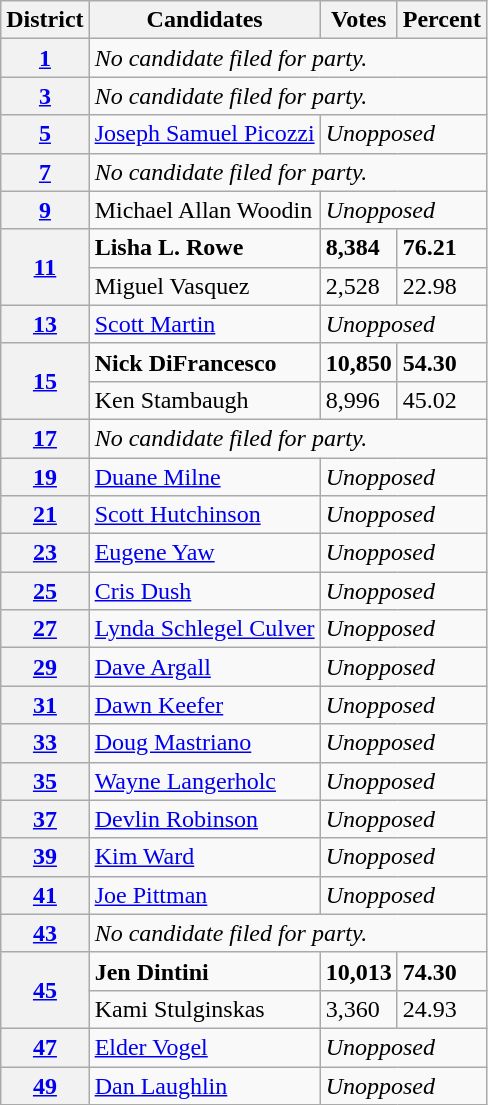<table class="wikitable sortable mw-collapsible">
<tr>
<th>District</th>
<th>Candidates</th>
<th>Votes</th>
<th>Percent</th>
</tr>
<tr>
<th><a href='#'>1</a></th>
<td colspan="3"><em>No candidate filed for party.</em></td>
</tr>
<tr>
<th><a href='#'>3</a></th>
<td colspan="3"><em>No candidate filed for party.</em></td>
</tr>
<tr>
<th><a href='#'>5</a></th>
<td><a href='#'>Joseph Samuel Picozzi</a></td>
<td colspan="2"><em>Unopposed</em></td>
</tr>
<tr>
<th><a href='#'>7</a></th>
<td colspan="3"><em>No candidate filed for party.</em></td>
</tr>
<tr>
<th rowspan="1"><a href='#'>9</a></th>
<td>Michael Allan Woodin</td>
<td colspan="2"><em>Unopposed</em></td>
</tr>
<tr>
<th rowspan="2"><a href='#'>11</a></th>
<td><strong>Lisha L. Rowe</strong></td>
<td><strong>8,384</strong></td>
<td><strong>76.21</strong></td>
</tr>
<tr>
<td>Miguel Vasquez</td>
<td>2,528</td>
<td>22.98</td>
</tr>
<tr>
<th><a href='#'>13</a></th>
<td><a href='#'>Scott Martin</a></td>
<td colspan="2"><em>Unopposed</em></td>
</tr>
<tr>
<th rowspan="2"><a href='#'>15</a></th>
<td><strong>Nick DiFrancesco</strong></td>
<td><strong>10,850</strong></td>
<td><strong>54.30</strong></td>
</tr>
<tr>
<td>Ken Stambaugh</td>
<td>8,996</td>
<td>45.02</td>
</tr>
<tr>
<th><a href='#'>17</a></th>
<td colspan="3"><em>No candidate filed for party.</em></td>
</tr>
<tr>
<th rowspan="1"><a href='#'>19</a></th>
<td><a href='#'>Duane Milne</a></td>
<td colspan="2"><em>Unopposed</em></td>
</tr>
<tr>
<th><a href='#'>21</a></th>
<td><a href='#'>Scott Hutchinson</a></td>
<td colspan="2"><em>Unopposed</em></td>
</tr>
<tr>
<th><a href='#'>23</a></th>
<td><a href='#'>Eugene Yaw</a></td>
<td colspan="2"><em>Unopposed</em></td>
</tr>
<tr>
<th rowspan="1"><a href='#'>25</a></th>
<td><a href='#'>Cris Dush</a></td>
<td colspan="2"><em>Unopposed</em></td>
</tr>
<tr>
<th rowspan="1"><a href='#'>27</a></th>
<td><a href='#'>Lynda Schlegel Culver</a></td>
<td colspan="2"><em>Unopposed</em></td>
</tr>
<tr>
<th rowspan="1"><a href='#'>29</a></th>
<td><a href='#'>Dave Argall</a></td>
<td colspan="2"><em>Unopposed</em></td>
</tr>
<tr>
<th rowspan="1"><a href='#'>31</a></th>
<td><a href='#'>Dawn Keefer</a></td>
<td colspan="2"><em>Unopposed</em></td>
</tr>
<tr>
<th rowspan="1"><a href='#'>33</a></th>
<td><a href='#'>Doug Mastriano</a></td>
<td colspan="2"><em>Unopposed</em></td>
</tr>
<tr>
<th rowspan="1"><a href='#'>35</a></th>
<td><a href='#'>Wayne Langerholc</a></td>
<td colspan="2"><em>Unopposed</em></td>
</tr>
<tr>
<th><a href='#'>37</a></th>
<td><a href='#'>Devlin Robinson</a></td>
<td colspan="2"><em>Unopposed</em></td>
</tr>
<tr>
<th><a href='#'>39</a></th>
<td><a href='#'>Kim Ward</a></td>
<td colspan="2"><em>Unopposed</em></td>
</tr>
<tr>
<th rowspan="1"><a href='#'>41</a></th>
<td><a href='#'>Joe Pittman</a></td>
<td colspan="2"><em>Unopposed</em></td>
</tr>
<tr>
<th><a href='#'>43</a></th>
<td colspan="3"><em>No candidate filed for party.</em></td>
</tr>
<tr>
<th rowspan="2"><a href='#'>45</a></th>
<td><strong>Jen Dintini</strong></td>
<td><strong>10,013</strong></td>
<td><strong>74.30</strong></td>
</tr>
<tr>
<td>Kami Stulginskas</td>
<td>3,360</td>
<td>24.93</td>
</tr>
<tr>
<th><a href='#'>47</a></th>
<td><a href='#'>Elder Vogel</a></td>
<td colspan="2"><em>Unopposed</em></td>
</tr>
<tr>
<th><a href='#'>49</a></th>
<td><a href='#'>Dan Laughlin</a></td>
<td colspan="2"><em>Unopposed</em></td>
</tr>
</table>
